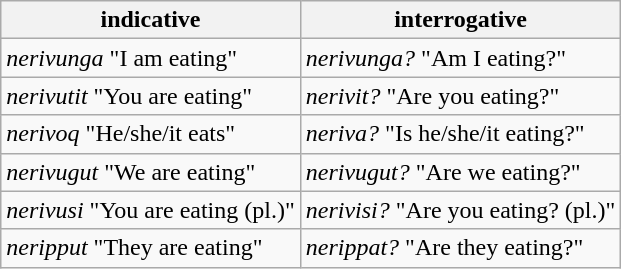<table class="wikitable">
<tr>
<th>indicative</th>
<th>interrogative</th>
</tr>
<tr>
<td><em>nerivunga</em> "I am eating"</td>
<td><em>nerivunga?</em> "Am I eating?"</td>
</tr>
<tr>
<td><em>nerivutit</em> "You are eating"</td>
<td><em>nerivit?</em> "Are you eating?"</td>
</tr>
<tr>
<td><em>nerivoq</em> "He/she/it eats"</td>
<td><em>neriva?</em> "Is he/she/it eating?"</td>
</tr>
<tr>
<td><em>nerivugut</em> "We are eating"</td>
<td><em>nerivugut?</em> "Are we eating?"</td>
</tr>
<tr>
<td><em>nerivusi</em> "You are eating (pl.)"</td>
<td><em>nerivisi?</em> "Are you eating? (pl.)"</td>
</tr>
<tr>
<td><em>neripput</em> "They are eating"</td>
<td><em>nerippat?</em> "Are they eating?"</td>
</tr>
</table>
